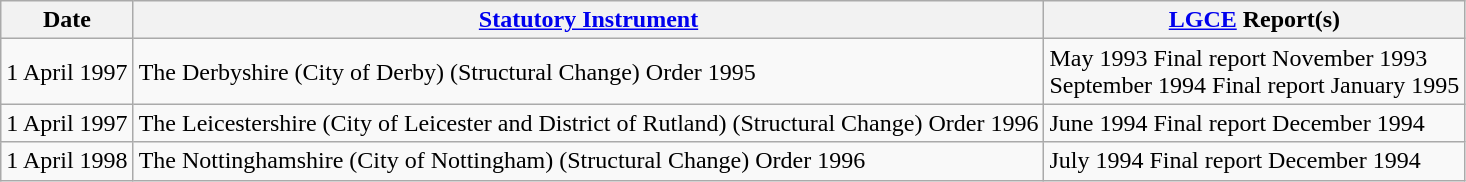<table class="wikitable sortable">
<tr>
<th>Date</th>
<th><a href='#'>Statutory Instrument</a></th>
<th><a href='#'>LGCE</a> Report(s)</th>
</tr>
<tr>
<td>1 April 1997</td>
<td>The Derbyshire (City of Derby) (Structural Change) Order 1995</td>
<td> May 1993 Final report November 1993<br> September 1994 Final report January 1995</td>
</tr>
<tr>
<td>1 April 1997</td>
<td>The Leicestershire (City of Leicester and District of Rutland) (Structural Change) Order 1996</td>
<td> June 1994 Final report December 1994</td>
</tr>
<tr>
<td>1 April 1998</td>
<td>The Nottinghamshire (City of Nottingham) (Structural Change) Order 1996</td>
<td> July 1994 Final report December 1994</td>
</tr>
</table>
